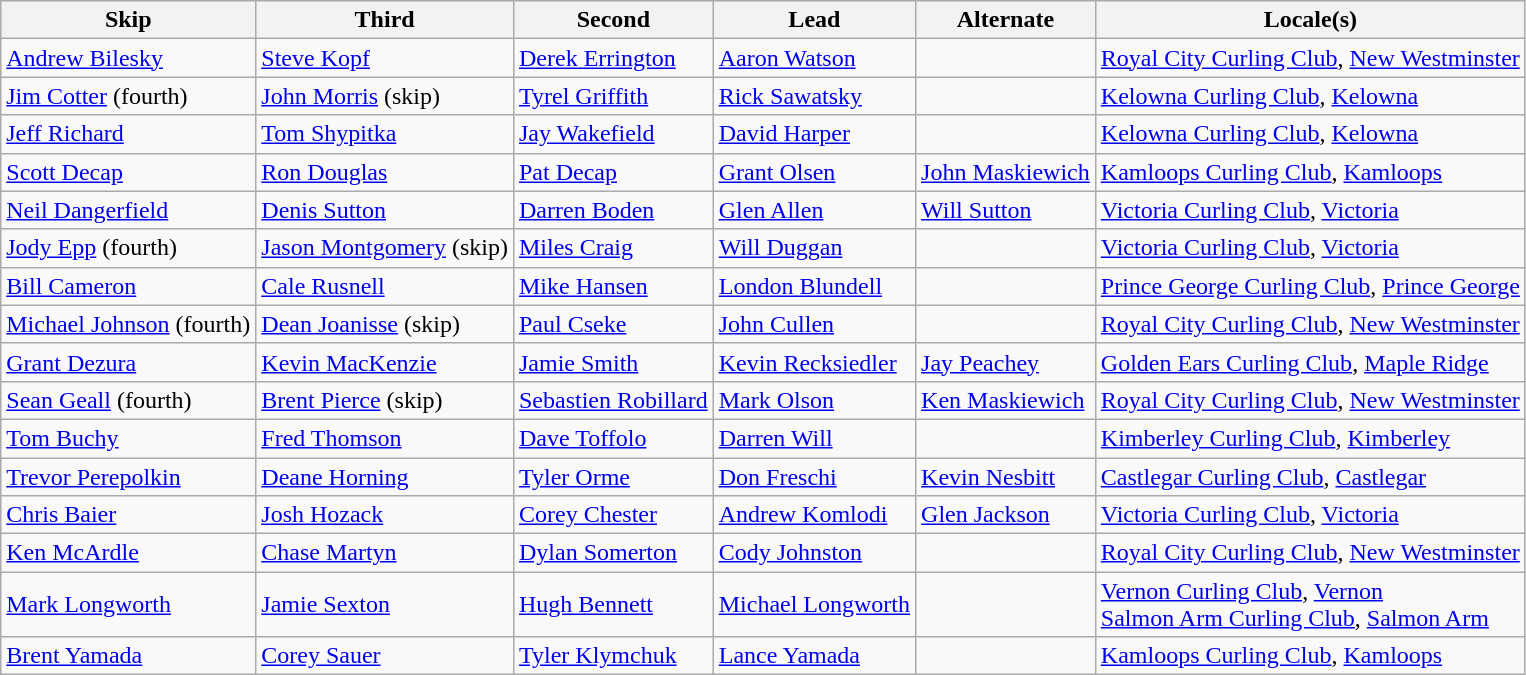<table class="wikitable">
<tr>
<th>Skip</th>
<th>Third</th>
<th>Second</th>
<th>Lead</th>
<th>Alternate</th>
<th>Locale(s)</th>
</tr>
<tr>
<td><a href='#'>Andrew Bilesky</a></td>
<td><a href='#'>Steve Kopf</a></td>
<td><a href='#'>Derek Errington</a></td>
<td><a href='#'>Aaron Watson</a></td>
<td></td>
<td><a href='#'>Royal City Curling Club</a>, <a href='#'>New Westminster</a></td>
</tr>
<tr>
<td><a href='#'>Jim Cotter</a> (fourth)</td>
<td><a href='#'>John Morris</a> (skip)</td>
<td><a href='#'>Tyrel Griffith</a></td>
<td><a href='#'>Rick Sawatsky</a></td>
<td></td>
<td><a href='#'>Kelowna Curling Club</a>, <a href='#'>Kelowna</a></td>
</tr>
<tr>
<td><a href='#'>Jeff Richard</a></td>
<td><a href='#'>Tom Shypitka</a></td>
<td><a href='#'>Jay Wakefield</a></td>
<td><a href='#'>David Harper</a></td>
<td></td>
<td><a href='#'>Kelowna Curling Club</a>, <a href='#'>Kelowna</a></td>
</tr>
<tr>
<td><a href='#'>Scott Decap</a></td>
<td><a href='#'>Ron Douglas</a></td>
<td><a href='#'>Pat Decap</a></td>
<td><a href='#'>Grant Olsen</a></td>
<td><a href='#'>John Maskiewich</a></td>
<td><a href='#'>Kamloops Curling Club</a>, <a href='#'>Kamloops</a></td>
</tr>
<tr>
<td><a href='#'>Neil Dangerfield</a></td>
<td><a href='#'>Denis Sutton</a></td>
<td><a href='#'>Darren Boden</a></td>
<td><a href='#'>Glen Allen</a></td>
<td><a href='#'>Will Sutton</a></td>
<td><a href='#'>Victoria Curling Club</a>, <a href='#'>Victoria</a></td>
</tr>
<tr>
<td><a href='#'>Jody Epp</a> (fourth)</td>
<td><a href='#'>Jason Montgomery</a> (skip)</td>
<td><a href='#'>Miles Craig</a></td>
<td><a href='#'>Will Duggan</a></td>
<td></td>
<td><a href='#'>Victoria Curling Club</a>, <a href='#'>Victoria</a></td>
</tr>
<tr>
<td><a href='#'>Bill Cameron</a></td>
<td><a href='#'>Cale Rusnell</a></td>
<td><a href='#'>Mike Hansen</a></td>
<td><a href='#'>London Blundell</a></td>
<td></td>
<td><a href='#'>Prince George Curling Club</a>, <a href='#'>Prince George</a></td>
</tr>
<tr>
<td><a href='#'>Michael Johnson</a> (fourth)</td>
<td><a href='#'>Dean Joanisse</a> (skip)</td>
<td><a href='#'>Paul Cseke</a></td>
<td><a href='#'>John Cullen</a></td>
<td></td>
<td><a href='#'>Royal City Curling Club</a>, <a href='#'>New Westminster</a></td>
</tr>
<tr>
<td><a href='#'>Grant Dezura</a></td>
<td><a href='#'>Kevin MacKenzie</a></td>
<td><a href='#'>Jamie Smith</a></td>
<td><a href='#'>Kevin Recksiedler</a></td>
<td><a href='#'>Jay Peachey</a></td>
<td><a href='#'>Golden Ears Curling Club</a>, <a href='#'>Maple Ridge</a></td>
</tr>
<tr>
<td><a href='#'>Sean Geall</a> (fourth)</td>
<td><a href='#'>Brent Pierce</a> (skip)</td>
<td><a href='#'>Sebastien Robillard</a></td>
<td><a href='#'>Mark Olson</a></td>
<td><a href='#'>Ken Maskiewich</a></td>
<td><a href='#'>Royal City Curling Club</a>, <a href='#'>New Westminster</a></td>
</tr>
<tr>
<td><a href='#'>Tom Buchy</a></td>
<td><a href='#'>Fred Thomson</a></td>
<td><a href='#'>Dave Toffolo</a></td>
<td><a href='#'>Darren Will</a></td>
<td></td>
<td><a href='#'>Kimberley Curling Club</a>, <a href='#'>Kimberley</a></td>
</tr>
<tr>
<td><a href='#'>Trevor Perepolkin</a></td>
<td><a href='#'>Deane Horning</a></td>
<td><a href='#'>Tyler Orme</a></td>
<td><a href='#'>Don Freschi</a></td>
<td><a href='#'>Kevin Nesbitt</a></td>
<td><a href='#'>Castlegar Curling Club</a>, <a href='#'>Castlegar</a></td>
</tr>
<tr>
<td><a href='#'>Chris Baier</a></td>
<td><a href='#'>Josh Hozack</a></td>
<td><a href='#'>Corey Chester</a></td>
<td><a href='#'>Andrew Komlodi</a></td>
<td><a href='#'>Glen Jackson</a></td>
<td><a href='#'>Victoria Curling Club</a>, <a href='#'>Victoria</a></td>
</tr>
<tr>
<td><a href='#'>Ken McArdle</a></td>
<td><a href='#'>Chase Martyn</a></td>
<td><a href='#'>Dylan Somerton</a></td>
<td><a href='#'>Cody Johnston</a></td>
<td></td>
<td><a href='#'>Royal City Curling Club</a>, <a href='#'>New Westminster</a></td>
</tr>
<tr>
<td><a href='#'>Mark Longworth</a></td>
<td><a href='#'>Jamie Sexton</a></td>
<td><a href='#'>Hugh Bennett</a></td>
<td><a href='#'>Michael Longworth</a></td>
<td></td>
<td><a href='#'>Vernon Curling Club</a>, <a href='#'>Vernon</a> <br> <a href='#'>Salmon Arm Curling Club</a>, <a href='#'>Salmon Arm</a></td>
</tr>
<tr>
<td><a href='#'>Brent Yamada</a></td>
<td><a href='#'>Corey Sauer</a></td>
<td><a href='#'>Tyler Klymchuk</a></td>
<td><a href='#'>Lance Yamada</a></td>
<td></td>
<td><a href='#'>Kamloops Curling Club</a>, <a href='#'>Kamloops</a></td>
</tr>
</table>
